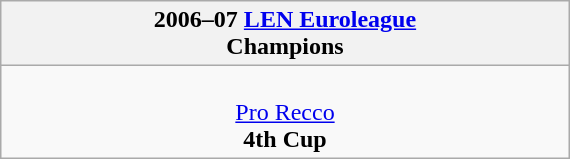<table class="wikitable" style="margin: 0 auto; width: 30%;">
<tr>
<th>2006–07 <a href='#'>LEN Euroleague</a><br>Champions</th>
</tr>
<tr>
<td align=center><br><a href='#'>Pro Recco</a><br><strong>4th Cup</strong></td>
</tr>
</table>
